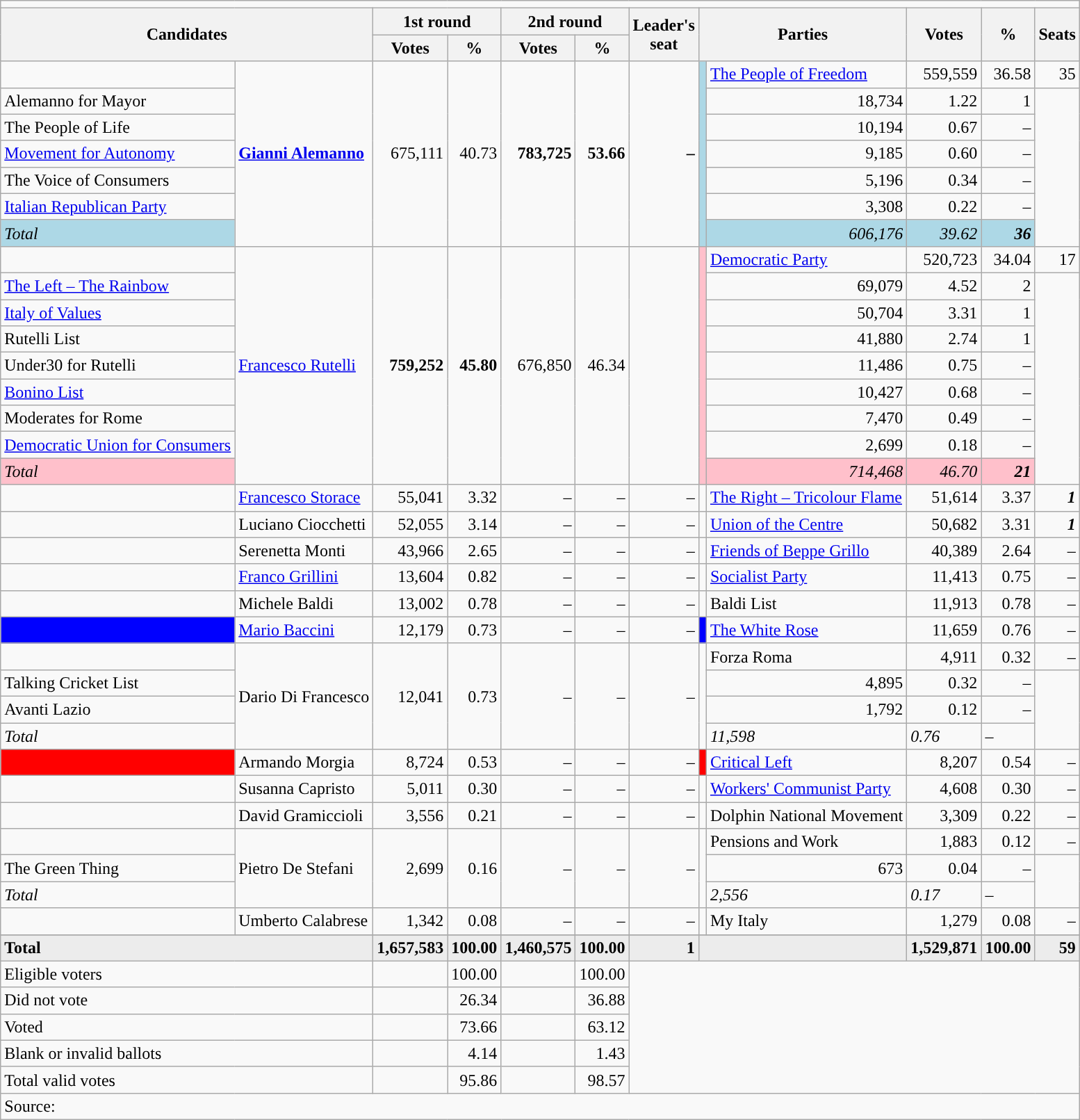<table class="wikitable" style="text-align:left">
<tr>
<td colspan="12"></td>
</tr>
<tr>
<th rowspan=2 colspan="2">Candidates</th>
<th colspan=2>1st round</th>
<th colspan=2>2nd round</th>
<th rowspan=2>Leader's<br>seat</th>
<th rowspan=2 colspan=2>Parties</th>
<th rowspan=2>Votes</th>
<th rowspan=2>%</th>
<th rowspan=2>Seats</th>
</tr>
<tr>
<th>Votes</th>
<th>%</th>
<th>Votes</th>
<th>%</th>
</tr>
<tr>
<td></td>
<td rowspan=7><strong><a href='#'>Gianni Alemanno</a></strong></td>
<td rowspan=7 align=right>675,111</td>
<td rowspan=7 align=right>40.73</td>
<td rowspan=7 align=right><strong>783,725</strong></td>
<td rowspan=7 align=right><strong>53.66</strong></td>
<td rowspan=7 align=right><strong>–</strong></td>
<td rowspan=7 bgcolor=lightblue></td>
<td><a href='#'>The People of Freedom</a></td>
<td align=right>559,559</td>
<td align=right>36.58</td>
<td align=right>35</td>
</tr>
<tr>
<td>Alemanno for Mayor</td>
<td align=right>18,734</td>
<td align=right>1.22</td>
<td align=right>1</td>
</tr>
<tr>
<td>The People of Life</td>
<td align=right>10,194</td>
<td align=right>0.67</td>
<td align=right>–</td>
</tr>
<tr>
<td><a href='#'>Movement for Autonomy</a></td>
<td align=right>9,185</td>
<td align=right>0.60</td>
<td align=right>–</td>
</tr>
<tr>
<td>The Voice of Consumers</td>
<td align=right>5,196</td>
<td align=right>0.34</td>
<td align=right>–</td>
</tr>
<tr>
<td><a href='#'>Italian Republican Party</a></td>
<td align=right>3,308</td>
<td align=right>0.22</td>
<td align=right>–</td>
</tr>
<tr>
<td bgcolor=lightblue><em>Total</em></td>
<td bgcolor=lightblue align=right><em>606,176</em></td>
<td bgcolor=lightblue align=right><em>39.62</em></td>
<td bgcolor=lightblue align=right><strong><em>36</em></strong></td>
</tr>
<tr>
<td></td>
<td rowspan=9><a href='#'>Francesco Rutelli</a></td>
<td rowspan=9 align=right><strong>759,252</strong></td>
<td rowspan=9 align=right><strong>45.80</strong></td>
<td rowspan=9 align=right>676,850</td>
<td rowspan=9 align=right>46.34</td>
<td rowspan=9 align=right></td>
<td rowspan=9 bgcolor=pink></td>
<td><a href='#'>Democratic Party</a></td>
<td align=right>520,723</td>
<td align=right>34.04</td>
<td align=right>17</td>
</tr>
<tr>
<td><a href='#'>The Left – The Rainbow</a></td>
<td align=right>69,079</td>
<td align=right>4.52</td>
<td align=right>2</td>
</tr>
<tr>
<td><a href='#'>Italy of Values</a></td>
<td align=right>50,704</td>
<td align=right>3.31</td>
<td align=right>1</td>
</tr>
<tr>
<td>Rutelli List</td>
<td align=right>41,880</td>
<td align=right>2.74</td>
<td align=right>1</td>
</tr>
<tr>
<td>Under30 for Rutelli</td>
<td align=right>11,486</td>
<td align=right>0.75</td>
<td align=right>–</td>
</tr>
<tr>
<td><a href='#'>Bonino List</a></td>
<td align=right>10,427</td>
<td align=right>0.68</td>
<td align=right>–</td>
</tr>
<tr>
<td>Moderates for Rome</td>
<td align=right>7,470</td>
<td align=right>0.49</td>
<td align=right>–</td>
</tr>
<tr>
<td><a href='#'>Democratic Union for Consumers</a></td>
<td align=right>2,699</td>
<td align=right>0.18</td>
<td align=right>–</td>
</tr>
<tr>
<td bgcolor=pink><em>Total</em></td>
<td bgcolor=pink align=right><em>714,468</em></td>
<td bgcolor=pink align=right><em>46.70</em></td>
<td bgcolor=pink align=right><strong><em>21</em></strong></td>
</tr>
<tr>
<td></td>
<td><a href='#'>Francesco Storace</a></td>
<td align=right>55,041</td>
<td align=right>3.32</td>
<td align=right>–</td>
<td align=right>–</td>
<td align=right>–</td>
<td></td>
<td><a href='#'>The Right – Tricolour Flame</a></td>
<td align=right>51,614</td>
<td align=right>3.37</td>
<td align=right><strong><em>1</em></strong></td>
</tr>
<tr>
<td></td>
<td>Luciano Ciocchetti</td>
<td align=right>52,055</td>
<td align=right>3.14</td>
<td align=right>–</td>
<td align=right>–</td>
<td align=right>–</td>
<td></td>
<td><a href='#'>Union of the Centre</a></td>
<td align=right>50,682</td>
<td align=right>3.31</td>
<td align=right><strong><em>1</em></strong></td>
</tr>
<tr>
<td></td>
<td>Serenetta Monti</td>
<td align=right>43,966</td>
<td align=right>2.65</td>
<td align=right>–</td>
<td align=right>–</td>
<td align=right>–</td>
<td></td>
<td><a href='#'>Friends of Beppe Grillo</a></td>
<td align=right>40,389</td>
<td align=right>2.64</td>
<td align=right>–</td>
</tr>
<tr>
<td></td>
<td><a href='#'>Franco Grillini</a></td>
<td align=right>13,604</td>
<td align=right>0.82</td>
<td align=right>–</td>
<td align=right>–</td>
<td align=right>–</td>
<td></td>
<td><a href='#'>Socialist Party</a></td>
<td align=right>11,413</td>
<td align=right>0.75</td>
<td align=right>–</td>
</tr>
<tr>
<td></td>
<td>Michele Baldi</td>
<td align=right>13,002</td>
<td align=right>0.78</td>
<td align=right>–</td>
<td align=right>–</td>
<td align=right>–</td>
<td></td>
<td>Baldi List</td>
<td align=right>11,913</td>
<td align=right>0.78</td>
<td align=right>–</td>
</tr>
<tr>
<td bgcolor="blue"></td>
<td><a href='#'>Mario Baccini</a></td>
<td align=right>12,179</td>
<td align=right>0.73</td>
<td align=right>–</td>
<td align=right>–</td>
<td align=right>–</td>
<td bgcolor=blue></td>
<td><a href='#'>The White Rose</a></td>
<td align=right>11,659</td>
<td align=right>0.76</td>
<td align=right>–</td>
</tr>
<tr>
<td></td>
<td rowspan=4>Dario Di Francesco</td>
<td rowspan=4 align=right>12,041</td>
<td rowspan=4 align=right>0.73</td>
<td rowspan=4 align=right>–</td>
<td rowspan=4 align=right>–</td>
<td rowspan=4 align=right>–</td>
<td rowspan=4></td>
<td>Forza Roma</td>
<td align=right>4,911</td>
<td align=right>0.32</td>
<td align=right>–</td>
</tr>
<tr>
<td>Talking Cricket List</td>
<td align=right>4,895</td>
<td align=right>0.32</td>
<td align=right>–</td>
</tr>
<tr>
<td>Avanti Lazio</td>
<td align=right>1,792</td>
<td align=right>0.12</td>
<td align=right>–</td>
</tr>
<tr>
<td><em>Total</em></td>
<td><em>11,598</em></td>
<td><em>0.76</em></td>
<td><em>–</em></td>
</tr>
<tr>
<td bgcolor="red"></td>
<td>Armando Morgia</td>
<td align=right>8,724</td>
<td align=right>0.53</td>
<td align=right>–</td>
<td align=right>–</td>
<td align=right>–</td>
<td bgcolor=red></td>
<td><a href='#'>Critical Left</a></td>
<td align=right>8,207</td>
<td align=right>0.54</td>
<td align=right>–</td>
</tr>
<tr>
<td></td>
<td>Susanna Capristo</td>
<td align=right>5,011</td>
<td align=right>0.30</td>
<td align=right>–</td>
<td align=right>–</td>
<td align=right>–</td>
<td></td>
<td><a href='#'>Workers' Communist Party</a></td>
<td align=right>4,608</td>
<td align=right>0.30</td>
<td align=right>–</td>
</tr>
<tr>
<td></td>
<td>David Gramiccioli</td>
<td align=right>3,556</td>
<td align=right>0.21</td>
<td align=right>–</td>
<td align=right>–</td>
<td align=right>–</td>
<td></td>
<td>Dolphin National Movement</td>
<td align=right>3,309</td>
<td align=right>0.22</td>
<td align=right>–</td>
</tr>
<tr>
<td></td>
<td rowspan=3>Pietro De Stefani</td>
<td rowspan=3 align=right>2,699</td>
<td rowspan=3 align=right>0.16</td>
<td rowspan=3 align=right>–</td>
<td rowspan=3 align=right>–</td>
<td rowspan=3 align=right>–</td>
<td rowspan=3></td>
<td>Pensions and Work</td>
<td align=right>1,883</td>
<td align=right>0.12</td>
<td align=right>–</td>
</tr>
<tr>
<td>The Green Thing</td>
<td align=right>673</td>
<td align=right>0.04</td>
<td align=right>–</td>
</tr>
<tr>
<td><em>Total</em></td>
<td><em>2,556</em></td>
<td><em>0.17</em></td>
<td><em>–</em></td>
</tr>
<tr>
<td></td>
<td>Umberto Calabrese</td>
<td align=right>1,342</td>
<td align=right>0.08</td>
<td align=right>–</td>
<td align=right>–</td>
<td align=right>–</td>
<td></td>
<td>My Italy</td>
<td align=right>1,279</td>
<td align=right>0.08</td>
<td align=right>–</td>
</tr>
<tr>
</tr>
<tr bgcolor=ececec>
<td colspan="2"><strong>Total</strong></td>
<td align=right><strong>1,657,583</strong></td>
<td align=right><strong>100.00</strong></td>
<td align=right><strong>1,460,575</strong></td>
<td align=right><strong>100.00</strong></td>
<td align=right><strong>1</strong></td>
<td align=right colspan=2></td>
<td align=right><strong>1,529,871</strong></td>
<td align=right><strong>100.00</strong></td>
<td align=right><strong>59</strong></td>
</tr>
<tr>
<td colspan=2>Eligible voters</td>
<td style="text-align: right"></td>
<td style="text-align: right">100.00</td>
<td style="text-align: right"></td>
<td style="text-align: right">100.00</td>
<td rowspan=5 colspan=6></td>
</tr>
<tr>
<td colspan=2>Did not vote</td>
<td style="text-align: right"></td>
<td style="text-align: right">26.34</td>
<td style="text-align: right"></td>
<td style="text-align: right">36.88</td>
</tr>
<tr>
<td colspan=2>Voted</td>
<td style="text-align: right"></td>
<td style="text-align: right">73.66</td>
<td style="text-align: right"></td>
<td style="text-align: right">63.12</td>
</tr>
<tr>
<td colspan=2>Blank or invalid ballots</td>
<td style="text-align: right"></td>
<td style="text-align: right">4.14</td>
<td style="text-align: right"></td>
<td style="text-align: right">1.43</td>
</tr>
<tr>
<td colspan=2>Total valid votes</td>
<td style="text-align: right"></td>
<td style="text-align: right">95.86</td>
<td style="text-align: right"></td>
<td style="text-align: right">98.57</td>
</tr>
<tr>
<td style="text-align:left;" colspan="12">Source: </td>
</tr>
</table>
